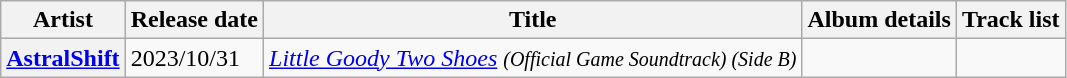<table class="wikitable">
<tr>
<th>Artist</th>
<th>Release date</th>
<th>Title</th>
<th>Album details</th>
<th>Track list</th>
</tr>
<tr>
<th><a href='#'>AstralShift</a></th>
<td>2023/10/31</td>
<td><em><a href='#'>Little Goody Two Shoes</a> <small>(Official Game Soundtrack) (Side B)</small></em></td>
<td><br></td>
<td></td>
</tr>
</table>
